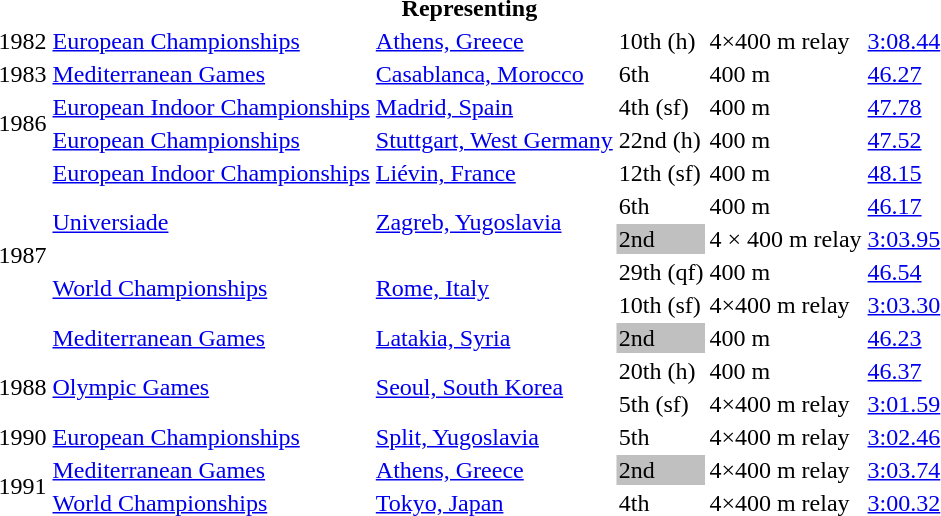<table>
<tr>
<th colspan="6">Representing </th>
</tr>
<tr>
<td>1982</td>
<td><a href='#'>European Championships</a></td>
<td><a href='#'>Athens, Greece</a></td>
<td>10th (h)</td>
<td>4×400 m relay</td>
<td><a href='#'>3:08.44</a></td>
</tr>
<tr>
<td>1983</td>
<td><a href='#'>Mediterranean Games</a></td>
<td><a href='#'>Casablanca, Morocco</a></td>
<td>6th</td>
<td>400 m</td>
<td><a href='#'>46.27</a></td>
</tr>
<tr>
<td rowspan=2>1986</td>
<td><a href='#'>European Indoor Championships</a></td>
<td><a href='#'>Madrid, Spain</a></td>
<td>4th (sf)</td>
<td>400 m</td>
<td><a href='#'>47.78</a></td>
</tr>
<tr>
<td><a href='#'>European Championships</a></td>
<td><a href='#'>Stuttgart, West Germany</a></td>
<td>22nd (h)</td>
<td>400 m</td>
<td><a href='#'>47.52</a></td>
</tr>
<tr>
<td rowspan=6>1987</td>
<td><a href='#'>European Indoor Championships</a></td>
<td><a href='#'>Liévin, France</a></td>
<td>12th (sf)</td>
<td>400 m</td>
<td><a href='#'>48.15</a></td>
</tr>
<tr>
<td rowspan=2><a href='#'>Universiade</a></td>
<td rowspan=2><a href='#'>Zagreb, Yugoslavia</a></td>
<td>6th</td>
<td>400 m</td>
<td><a href='#'>46.17</a></td>
</tr>
<tr>
<td bgcolor=silver>2nd</td>
<td>4 × 400 m relay</td>
<td><a href='#'>3:03.95</a></td>
</tr>
<tr>
<td rowspan=2><a href='#'>World Championships</a></td>
<td rowspan=2><a href='#'>Rome, Italy</a></td>
<td>29th (qf)</td>
<td>400 m</td>
<td><a href='#'>46.54</a></td>
</tr>
<tr>
<td>10th (sf)</td>
<td>4×400 m relay</td>
<td><a href='#'>3:03.30</a></td>
</tr>
<tr>
<td><a href='#'>Mediterranean Games</a></td>
<td><a href='#'>Latakia, Syria</a></td>
<td bgcolor=silver>2nd</td>
<td>400 m</td>
<td><a href='#'>46.23</a></td>
</tr>
<tr>
<td rowspan=2>1988</td>
<td rowspan=2><a href='#'>Olympic Games</a></td>
<td rowspan=2><a href='#'>Seoul, South Korea</a></td>
<td>20th (h)</td>
<td>400 m</td>
<td><a href='#'>46.37</a></td>
</tr>
<tr>
<td>5th (sf)</td>
<td>4×400 m relay</td>
<td><a href='#'>3:01.59</a></td>
</tr>
<tr>
<td>1990</td>
<td><a href='#'>European Championships</a></td>
<td><a href='#'>Split, Yugoslavia</a></td>
<td>5th</td>
<td>4×400 m relay</td>
<td><a href='#'>3:02.46</a></td>
</tr>
<tr>
<td rowspan=2>1991</td>
<td><a href='#'>Mediterranean Games</a></td>
<td><a href='#'>Athens, Greece</a></td>
<td bgcolor=silver>2nd</td>
<td>4×400 m relay</td>
<td><a href='#'>3:03.74</a></td>
</tr>
<tr>
<td><a href='#'>World Championships</a></td>
<td><a href='#'>Tokyo, Japan</a></td>
<td>4th</td>
<td>4×400 m relay</td>
<td><a href='#'>3:00.32</a></td>
</tr>
</table>
